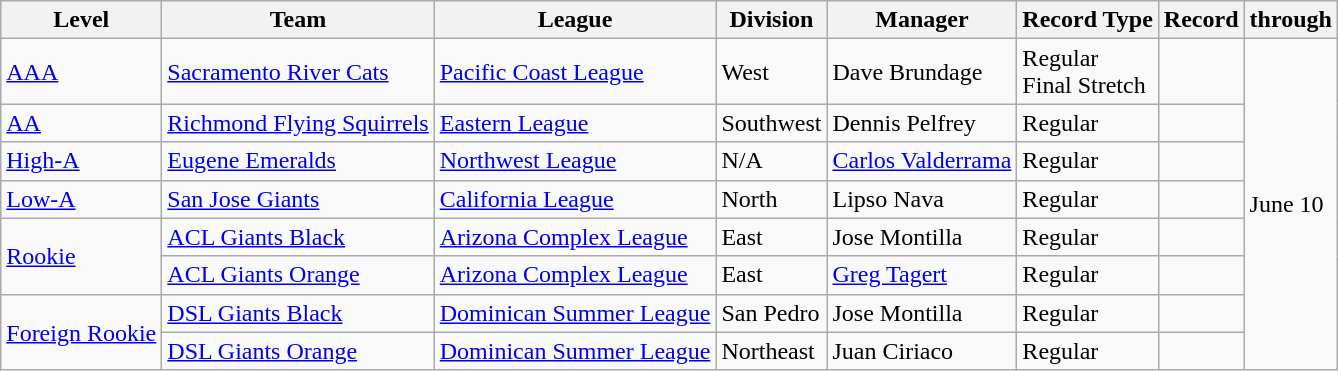<table class="wikitable">
<tr>
<th>Level</th>
<th>Team</th>
<th>League</th>
<th>Division</th>
<th>Manager</th>
<th>Record Type</th>
<th>Record</th>
<th>through</th>
</tr>
<tr>
<td><a href='#'>AAA</a></td>
<td><a href='#'>Sacramento River Cats</a></td>
<td><a href='#'>Pacific Coast League</a></td>
<td>West</td>
<td>Dave Brundage</td>
<td>Regular <br> Final Stretch</td>
<td><br></td>
<td rowspan=8>June 10</td>
</tr>
<tr>
<td><a href='#'>AA</a></td>
<td><a href='#'>Richmond Flying Squirrels</a></td>
<td><a href='#'>Eastern League</a></td>
<td>Southwest</td>
<td>Dennis Pelfrey</td>
<td>Regular</td>
<td></td>
</tr>
<tr>
<td><a href='#'>High-A</a></td>
<td><a href='#'>Eugene Emeralds</a></td>
<td><a href='#'>Northwest League</a></td>
<td>N/A</td>
<td><a href='#'>Carlos Valderrama</a></td>
<td>Regular</td>
<td></td>
</tr>
<tr>
<td><a href='#'>Low-A</a></td>
<td><a href='#'>San Jose Giants</a></td>
<td><a href='#'>California League</a></td>
<td>North</td>
<td>Lipso Nava</td>
<td>Regular</td>
<td></td>
</tr>
<tr>
<td rowspan=2><a href='#'>Rookie</a></td>
<td><a href='#'>ACL Giants Black</a></td>
<td><a href='#'>Arizona Complex League</a></td>
<td>East</td>
<td>Jose Montilla</td>
<td>Regular</td>
<td></td>
</tr>
<tr>
<td><a href='#'>ACL Giants Orange</a></td>
<td><a href='#'>Arizona Complex League</a></td>
<td>East</td>
<td><a href='#'>Greg Tagert</a></td>
<td>Regular</td>
<td></td>
</tr>
<tr>
<td rowspan=2><a href='#'>Foreign Rookie</a></td>
<td><a href='#'>DSL Giants Black</a></td>
<td><a href='#'>Dominican Summer League</a></td>
<td>San Pedro</td>
<td>Jose Montilla</td>
<td>Regular</td>
<td></td>
</tr>
<tr>
<td><a href='#'>DSL Giants Orange</a></td>
<td><a href='#'>Dominican Summer League</a></td>
<td>Northeast</td>
<td>Juan Ciriaco</td>
<td>Regular</td>
<td></td>
</tr>
</table>
